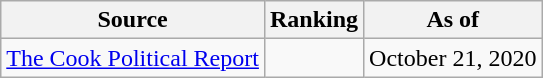<table class="wikitable" style="text-align:center">
<tr>
<th>Source</th>
<th>Ranking</th>
<th>As of</th>
</tr>
<tr>
<td align=left><a href='#'>The Cook Political Report</a></td>
<td></td>
<td>October 21, 2020</td>
</tr>
</table>
